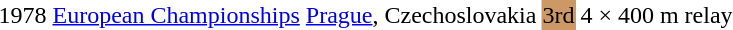<table>
<tr>
<td>1978</td>
<td><a href='#'>European Championships</a></td>
<td><a href='#'>Prague</a>, Czechoslovakia</td>
<td bgcolor="cc9966">3rd</td>
<td>4 × 400 m relay</td>
</tr>
</table>
